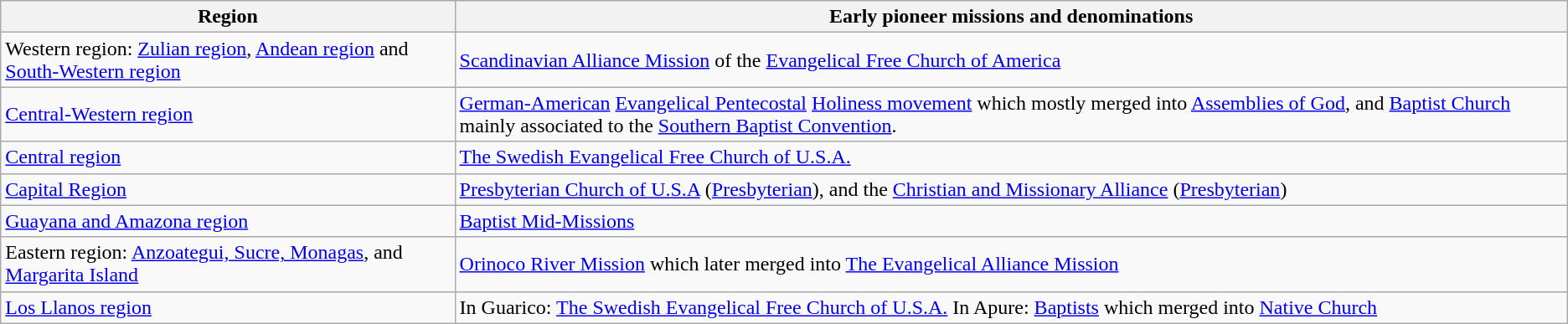<table class="wikitable">
<tr>
<th>Region</th>
<th>Early pioneer missions and denominations</th>
</tr>
<tr>
<td>Western region: <a href='#'>Zulian region</a>, <a href='#'>Andean region</a> and <a href='#'>South-Western region</a></td>
<td><a href='#'>Scandinavian Alliance Mission</a> of the <a href='#'>Evangelical Free Church of America</a></td>
</tr>
<tr>
<td><a href='#'>Central-Western region</a></td>
<td><a href='#'>German-American</a> <a href='#'>Evangelical Pentecostal</a> <a href='#'>Holiness movement</a> which mostly merged into <a href='#'>Assemblies of God</a>, and <a href='#'>Baptist Church</a> mainly associated to the <a href='#'>Southern Baptist Convention</a>.</td>
</tr>
<tr>
<td><a href='#'>Central region</a></td>
<td><a href='#'>The Swedish Evangelical Free Church of U.S.A.</a></td>
</tr>
<tr>
<td><a href='#'>Capital Region</a></td>
<td><a href='#'>Presbyterian Church of U.S.A</a> (<a href='#'>Presbyterian</a>), and the <a href='#'>Christian and Missionary Alliance</a> (<a href='#'>Presbyterian</a>)</td>
</tr>
<tr>
<td><a href='#'>Guayana and Amazona region</a></td>
<td><a href='#'>Baptist Mid-Missions</a></td>
</tr>
<tr>
<td>Eastern region: <a href='#'>Anzoategui, Sucre, Monagas</a>, and <a href='#'>Margarita Island</a></td>
<td><a href='#'>Orinoco River Mission</a> which later merged into <a href='#'>The Evangelical Alliance Mission</a></td>
</tr>
<tr>
<td><a href='#'>Los Llanos region</a></td>
<td>In Guarico: <a href='#'>The Swedish Evangelical Free Church of U.S.A.</a> In Apure: <a href='#'>Baptists</a> which merged into <a href='#'>Native Church</a></td>
</tr>
</table>
